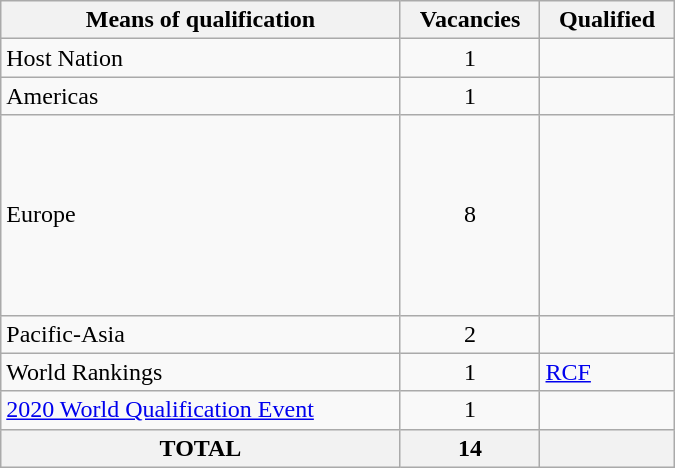<table class="wikitable" style="width:450px;">
<tr>
<th>Means of qualification</th>
<th>Vacancies</th>
<th>Qualified</th>
</tr>
<tr>
<td>Host Nation</td>
<td align=center>1</td>
<td></td>
</tr>
<tr>
<td>Americas</td>
<td align=center>1</td>
<td></td>
</tr>
<tr>
<td>Europe</td>
<td align=center>8</td>
<td> <br>  <br>  <br>  <br>  <br>  <br>  <br> </td>
</tr>
<tr>
<td>Pacific-Asia</td>
<td align=center>2</td>
<td> <br> </td>
</tr>
<tr>
<td>World Rankings</td>
<td align=center>1</td>
<td> <a href='#'>RCF</a></td>
</tr>
<tr>
<td><a href='#'>2020 World Qualification Event</a></td>
<td align=center>1</td>
<td></td>
</tr>
<tr>
<th>TOTAL</th>
<th>14</th>
<th></th>
</tr>
</table>
